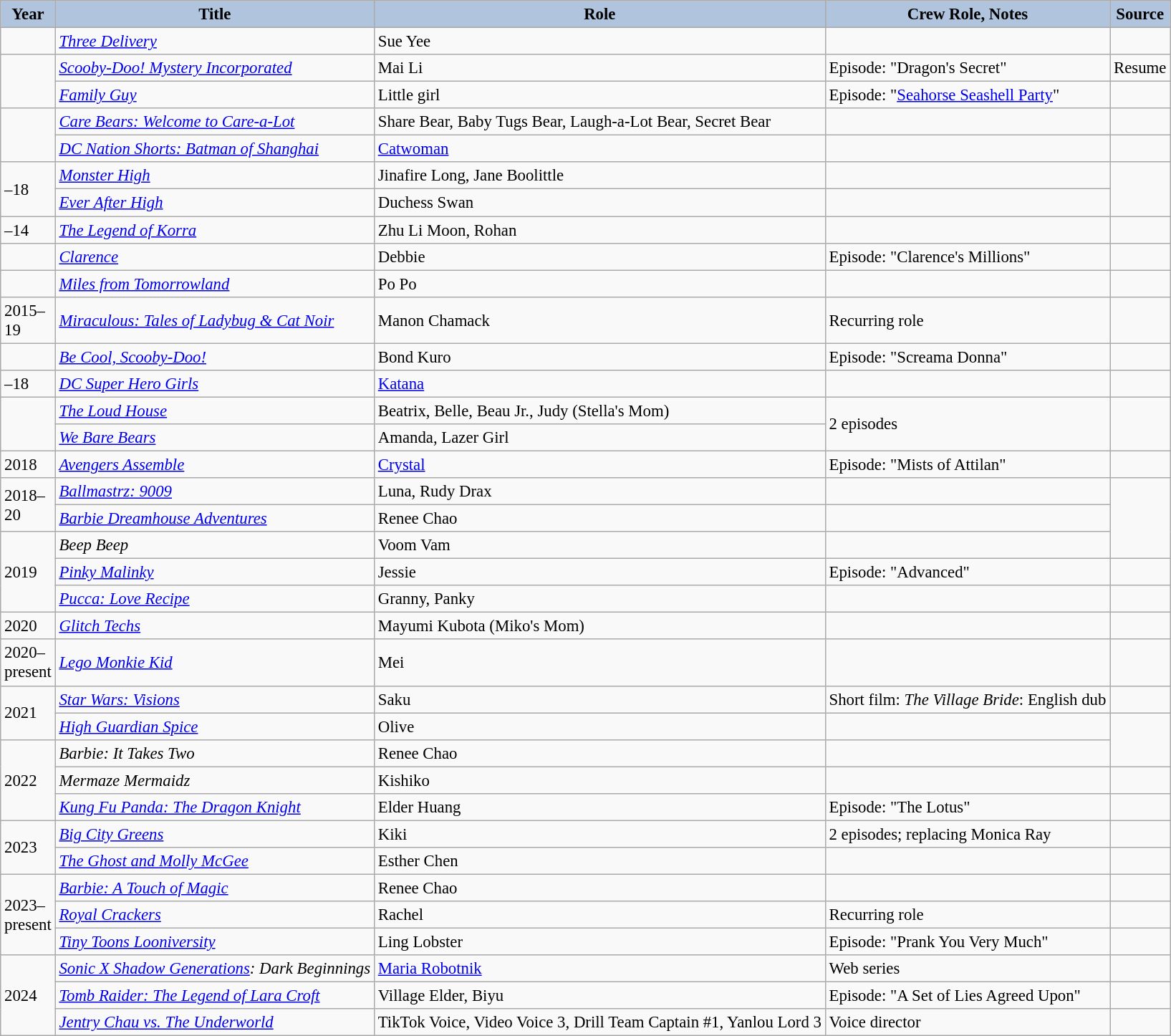<table class="wikitable sortable plainrowheaders" style="width=95%; font-size: 95%;">
<tr>
<th style="background:#b0c4de; width:40px;">Year </th>
<th style="background:#b0c4de;">Title</th>
<th style="background:#b0c4de;">Role</th>
<th style="background:#b0c4de;" class="unsortable">Crew Role, Notes</th>
<th style="background:#b0c4de;" class="unsortable">Source</th>
</tr>
<tr>
<td></td>
<td><em><a href='#'>Three Delivery</a></em></td>
<td>Sue Yee</td>
<td> </td>
<td></td>
</tr>
<tr>
<td rowspan="2"></td>
<td><em><a href='#'>Scooby-Doo! Mystery Incorporated</a></em></td>
<td>Mai Li</td>
<td>Episode: "Dragon's Secret"</td>
<td>Resume </td>
</tr>
<tr>
<td><em><a href='#'>Family Guy</a></em></td>
<td>Little girl</td>
<td>Episode: "<a href='#'>Seahorse Seashell Party</a>"</td>
</tr>
<tr>
<td rowspan="2"></td>
<td><em><a href='#'>Care Bears: Welcome to Care-a-Lot</a></em></td>
<td>Share Bear, Baby Tugs Bear, Laugh-a-Lot Bear, Secret Bear</td>
<td> </td>
<td></td>
</tr>
<tr>
<td><em><a href='#'>DC Nation Shorts: Batman of Shanghai</a></em></td>
<td><a href='#'>Catwoman</a></td>
<td> </td>
<td></td>
</tr>
<tr>
<td rowspan="2">–18</td>
<td><em><a href='#'>Monster High</a></em></td>
<td>Jinafire Long, Jane Boolittle</td>
<td> </td>
<td rowspan="2"></td>
</tr>
<tr>
<td><em><a href='#'>Ever After High</a></em></td>
<td>Duchess Swan</td>
<td> </td>
</tr>
<tr>
<td>–14</td>
<td><em><a href='#'>The Legend of Korra</a></em></td>
<td>Zhu Li Moon, Rohan</td>
<td> </td>
<td></td>
</tr>
<tr>
<td></td>
<td><em><a href='#'>Clarence</a></em></td>
<td>Debbie</td>
<td>Episode: "Clarence's Millions"</td>
<td></td>
</tr>
<tr>
<td></td>
<td><em><a href='#'>Miles from Tomorrowland</a></em></td>
<td>Po Po</td>
<td></td>
<td></td>
</tr>
<tr>
<td>2015–19</td>
<td><em><a href='#'>Miraculous: Tales of Ladybug & Cat Noir</a></em></td>
<td>Manon Chamack</td>
<td>Recurring role</td>
<td></td>
</tr>
<tr>
<td></td>
<td><em><a href='#'>Be Cool, Scooby-Doo!</a></em></td>
<td>Bond Kuro</td>
<td>Episode: "Screama Donna"</td>
<td></td>
</tr>
<tr>
<td>–18</td>
<td><em><a href='#'>DC Super Hero Girls</a></em></td>
<td><a href='#'>Katana</a></td>
<td> </td>
<td></td>
</tr>
<tr>
<td rowspan="2"></td>
<td><em><a href='#'>The Loud House</a></em></td>
<td>Beatrix, Belle, Beau Jr., Judy (Stella's Mom)</td>
<td rowspan="2">2 episodes</td>
<td rowspan="2"></td>
</tr>
<tr>
<td><em><a href='#'>We Bare Bears</a></em></td>
<td>Amanda, Lazer Girl</td>
</tr>
<tr>
<td>2018</td>
<td><em><a href='#'>Avengers Assemble</a></em></td>
<td><a href='#'>Crystal</a></td>
<td>Episode: "Mists of Attilan"</td>
<td></td>
</tr>
<tr>
<td rowspan="2">2018–20</td>
<td><em><a href='#'>Ballmastrz: 9009</a></em></td>
<td>Luna, Rudy Drax</td>
<td></td>
</tr>
<tr>
<td><em><a href='#'>Barbie Dreamhouse Adventures</a></em></td>
<td>Renee Chao</td>
<td></td>
</tr>
<tr>
<td rowspan="3">2019</td>
<td><em>Beep Beep</em></td>
<td>Voom Vam</td>
<td></td>
</tr>
<tr>
<td><em><a href='#'>Pinky Malinky</a></em></td>
<td>Jessie</td>
<td>Episode: "Advanced"</td>
<td></td>
</tr>
<tr>
<td><em><a href='#'>Pucca: Love Recipe</a></em></td>
<td>Granny, Panky</td>
<td></td>
<td></td>
</tr>
<tr>
<td>2020</td>
<td><em><a href='#'>Glitch Techs</a></em></td>
<td>Mayumi Kubota (Miko's Mom)</td>
<td></td>
<td></td>
</tr>
<tr>
<td>2020–present</td>
<td><em><a href='#'>Lego Monkie Kid</a></em></td>
<td>Mei</td>
<td></td>
<td></td>
</tr>
<tr>
<td rowspan="2">2021</td>
<td><em><a href='#'>Star Wars: Visions</a></em></td>
<td>Saku</td>
<td>Short film: <em>The Village Bride</em>: English dub</td>
<td></td>
</tr>
<tr>
<td><em><a href='#'>High Guardian Spice</a></em></td>
<td>Olive</td>
<td></td>
<td rowspan="2"></td>
</tr>
<tr>
<td rowspan="3">2022</td>
<td><em>Barbie: It Takes Two</em></td>
<td>Renee Chao</td>
<td></td>
</tr>
<tr>
<td><em>Mermaze Mermaidz</em></td>
<td>Kishiko</td>
<td></td>
</tr>
<tr>
<td><em><a href='#'>Kung Fu Panda: The Dragon Knight</a></em></td>
<td>Elder Huang</td>
<td>Episode: "The Lotus"</td>
<td></td>
</tr>
<tr>
<td rowspan="2">2023</td>
<td><em><a href='#'>Big City Greens</a></em></td>
<td>Kiki</td>
<td>2 episodes; replacing Monica Ray</td>
</tr>
<tr>
<td><em><a href='#'>The Ghost and Molly McGee</a></em></td>
<td>Esther Chen</td>
<td></td>
<td></td>
</tr>
<tr>
<td rowspan="3">2023–present</td>
<td><em><a href='#'>Barbie: A Touch of Magic</a></em></td>
<td>Renee Chao</td>
<td></td>
</tr>
<tr>
<td><em><a href='#'>Royal Crackers</a></em></td>
<td>Rachel</td>
<td>Recurring role</td>
<td></td>
</tr>
<tr>
<td><em><a href='#'>Tiny Toons Looniversity</a></em></td>
<td>Ling Lobster</td>
<td>Episode: "Prank You Very Much"</td>
<td></td>
</tr>
<tr>
<td rowspan="3">2024</td>
<td><em><a href='#'>Sonic X Shadow Generations</a>: Dark Beginnings</em></td>
<td><a href='#'>Maria Robotnik</a></td>
<td>Web series</td>
<td></td>
</tr>
<tr>
<td><em><a href='#'>Tomb Raider: The Legend of Lara Croft</a></em></td>
<td>Village Elder, Biyu</td>
<td>Episode: "A Set of Lies Agreed Upon"</td>
<td></td>
</tr>
<tr>
<td><em><a href='#'>Jentry Chau vs. The Underworld</a></em></td>
<td>TikTok Voice, Video Voice 3, Drill Team Captain #1, Yanlou Lord 3</td>
<td>Voice director</td>
<td></td>
</tr>
</table>
